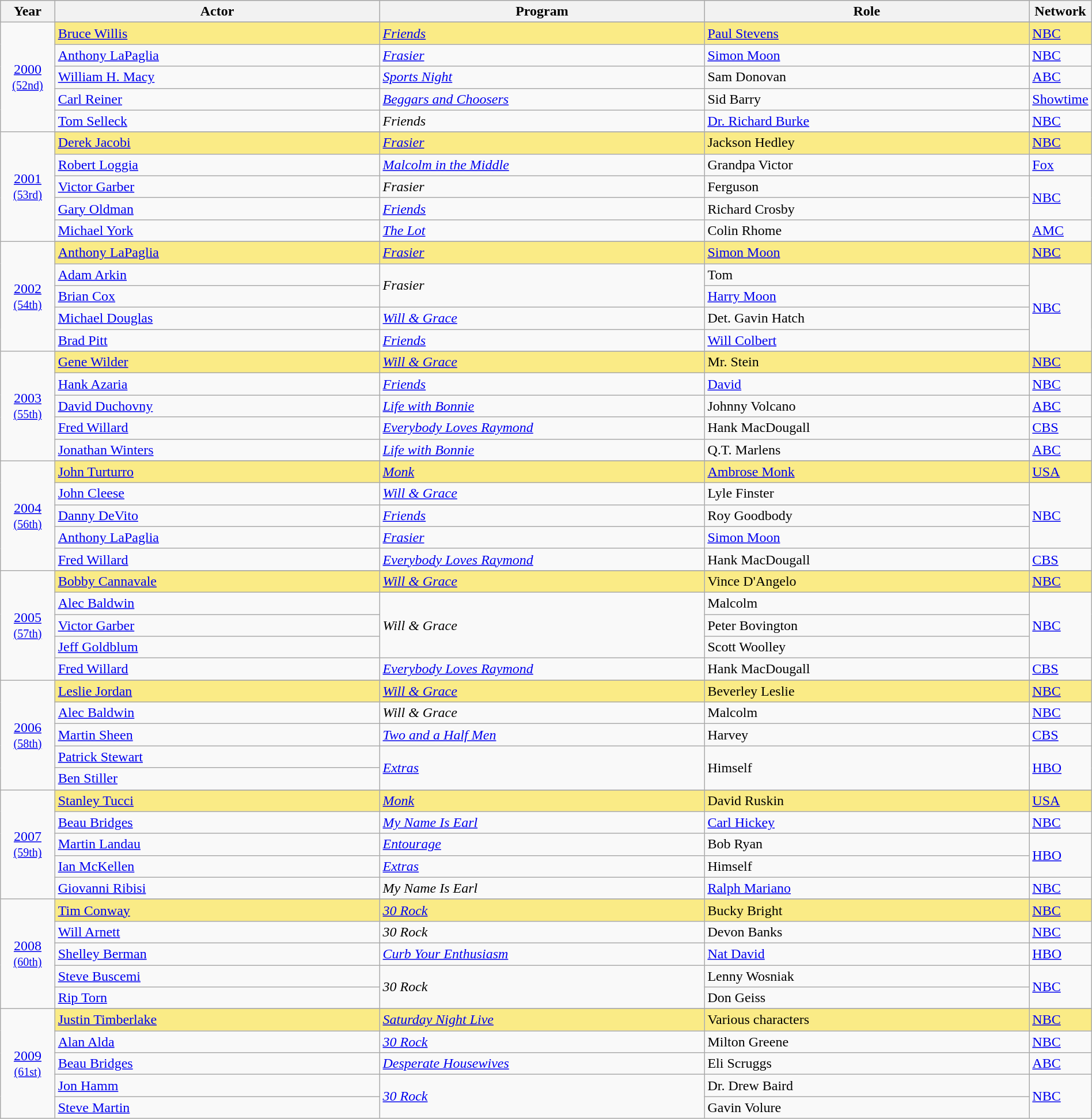<table class="wikitable" style="width:100%">
<tr bgcolor="#bebebe">
<th width="5%">Year</th>
<th width="30%">Actor</th>
<th width="30%">Program</th>
<th width="30%">Role</th>
<th width="5%">Network</th>
</tr>
<tr>
<td rowspan=6 style="text-align:center"><a href='#'>2000</a><br><small><a href='#'>(52nd)</a></small></td>
</tr>
<tr style="background:#FAEB86">
<td><a href='#'>Bruce Willis</a></td>
<td><em><a href='#'>Friends</a></em></td>
<td><a href='#'>Paul Stevens</a></td>
<td><a href='#'>NBC</a></td>
</tr>
<tr>
<td><a href='#'>Anthony LaPaglia</a></td>
<td><em><a href='#'>Frasier</a></em></td>
<td><a href='#'>Simon Moon</a></td>
<td><a href='#'>NBC</a></td>
</tr>
<tr>
<td><a href='#'>William H. Macy</a></td>
<td><em><a href='#'>Sports Night</a></em></td>
<td>Sam Donovan</td>
<td><a href='#'>ABC</a></td>
</tr>
<tr>
<td><a href='#'>Carl Reiner</a></td>
<td><em><a href='#'>Beggars and Choosers</a></em></td>
<td>Sid Barry</td>
<td><a href='#'>Showtime</a></td>
</tr>
<tr>
<td><a href='#'>Tom Selleck</a></td>
<td><em>Friends</em></td>
<td><a href='#'>Dr. Richard Burke</a></td>
<td><a href='#'>NBC</a></td>
</tr>
<tr>
<td rowspan=6 style="text-align:center"><a href='#'>2001</a><br><small><a href='#'>(53rd)</a></small></td>
</tr>
<tr style="background:#FAEB86">
<td><a href='#'>Derek Jacobi</a></td>
<td><em><a href='#'>Frasier</a></em></td>
<td>Jackson Hedley</td>
<td><a href='#'>NBC</a></td>
</tr>
<tr>
<td><a href='#'>Robert Loggia</a></td>
<td><em><a href='#'>Malcolm in the Middle</a></em></td>
<td>Grandpa Victor</td>
<td><a href='#'>Fox</a></td>
</tr>
<tr>
<td><a href='#'>Victor Garber</a></td>
<td><em>Frasier</em></td>
<td>Ferguson</td>
<td rowspan="2"><a href='#'>NBC</a></td>
</tr>
<tr>
<td><a href='#'>Gary Oldman</a></td>
<td><em><a href='#'>Friends</a></em></td>
<td>Richard Crosby</td>
</tr>
<tr>
<td><a href='#'>Michael York</a></td>
<td><em><a href='#'>The Lot</a></em></td>
<td>Colin Rhome</td>
<td><a href='#'>AMC</a></td>
</tr>
<tr>
<td rowspan=6 style="text-align:center"><a href='#'>2002</a><br><small><a href='#'>(54th)</a></small></td>
</tr>
<tr style="background:#FAEB86">
<td><a href='#'>Anthony LaPaglia</a></td>
<td><em><a href='#'>Frasier</a></em></td>
<td><a href='#'>Simon Moon</a></td>
<td><a href='#'>NBC</a></td>
</tr>
<tr>
<td><a href='#'>Adam Arkin</a></td>
<td rowspan=2><em>Frasier</em></td>
<td>Tom</td>
<td rowspan=4><a href='#'>NBC</a></td>
</tr>
<tr>
<td><a href='#'>Brian Cox</a></td>
<td><a href='#'>Harry Moon</a></td>
</tr>
<tr>
<td><a href='#'>Michael Douglas</a></td>
<td><em><a href='#'>Will & Grace</a></em></td>
<td>Det. Gavin Hatch</td>
</tr>
<tr>
<td><a href='#'>Brad Pitt</a></td>
<td><em><a href='#'>Friends</a></em></td>
<td><a href='#'>Will Colbert</a></td>
</tr>
<tr>
<td rowspan=6 style="text-align:center"><a href='#'>2003</a><br><small><a href='#'>(55th)</a></small></td>
</tr>
<tr style="background:#FAEB86">
<td><a href='#'>Gene Wilder</a></td>
<td><em><a href='#'>Will & Grace</a></em></td>
<td>Mr. Stein</td>
<td><a href='#'>NBC</a></td>
</tr>
<tr>
<td><a href='#'>Hank Azaria</a></td>
<td><em><a href='#'>Friends</a></em></td>
<td><a href='#'>David</a></td>
<td><a href='#'>NBC</a></td>
</tr>
<tr>
<td><a href='#'>David Duchovny</a></td>
<td><em><a href='#'>Life with Bonnie</a></em></td>
<td>Johnny Volcano</td>
<td><a href='#'>ABC</a></td>
</tr>
<tr>
<td><a href='#'>Fred Willard</a></td>
<td><em><a href='#'>Everybody Loves Raymond</a></em></td>
<td>Hank MacDougall</td>
<td><a href='#'>CBS</a></td>
</tr>
<tr>
<td><a href='#'>Jonathan Winters</a></td>
<td><em><a href='#'>Life with Bonnie</a></em></td>
<td>Q.T. Marlens</td>
<td><a href='#'>ABC</a></td>
</tr>
<tr>
<td rowspan=6 style="text-align:center"><a href='#'>2004</a><br><small><a href='#'>(56th)</a></small></td>
</tr>
<tr style="background:#FAEB86">
<td><a href='#'>John Turturro</a></td>
<td><em><a href='#'>Monk</a></em></td>
<td><a href='#'>Ambrose Monk</a></td>
<td><a href='#'>USA</a></td>
</tr>
<tr>
<td><a href='#'>John Cleese</a></td>
<td><em><a href='#'>Will & Grace</a></em></td>
<td>Lyle Finster</td>
<td rowspan=3><a href='#'>NBC</a></td>
</tr>
<tr>
<td><a href='#'>Danny DeVito</a></td>
<td><em><a href='#'>Friends</a></em></td>
<td>Roy Goodbody</td>
</tr>
<tr>
<td><a href='#'>Anthony LaPaglia</a></td>
<td><em><a href='#'>Frasier</a></em></td>
<td><a href='#'>Simon Moon</a></td>
</tr>
<tr>
<td><a href='#'>Fred Willard</a></td>
<td><em><a href='#'>Everybody Loves Raymond</a></em></td>
<td>Hank MacDougall</td>
<td><a href='#'>CBS</a></td>
</tr>
<tr>
<td rowspan=6 style="text-align:center"><a href='#'>2005</a><br><small><a href='#'>(57th)</a></small></td>
</tr>
<tr style="background:#FAEB86">
<td><a href='#'>Bobby Cannavale</a></td>
<td><em><a href='#'>Will & Grace</a></em></td>
<td>Vince D'Angelo</td>
<td><a href='#'>NBC</a></td>
</tr>
<tr>
<td><a href='#'>Alec Baldwin</a></td>
<td rowspan=3><em>Will & Grace</em></td>
<td>Malcolm</td>
<td rowspan=3><a href='#'>NBC</a></td>
</tr>
<tr>
<td><a href='#'>Victor Garber</a></td>
<td>Peter Bovington</td>
</tr>
<tr>
<td><a href='#'>Jeff Goldblum</a></td>
<td>Scott Woolley</td>
</tr>
<tr>
<td><a href='#'>Fred Willard</a></td>
<td><em><a href='#'>Everybody Loves Raymond</a></em></td>
<td>Hank MacDougall</td>
<td><a href='#'>CBS</a></td>
</tr>
<tr>
<td rowspan=6 style="text-align:center"><a href='#'>2006</a><br><small><a href='#'>(58th)</a></small></td>
</tr>
<tr style="background:#FAEB86">
<td><a href='#'>Leslie Jordan</a></td>
<td><em><a href='#'>Will & Grace</a></em></td>
<td>Beverley Leslie</td>
<td><a href='#'>NBC</a></td>
</tr>
<tr>
<td><a href='#'>Alec Baldwin</a></td>
<td><em>Will & Grace</em></td>
<td>Malcolm</td>
<td><a href='#'>NBC</a></td>
</tr>
<tr>
<td><a href='#'>Martin Sheen</a></td>
<td><em><a href='#'>Two and a Half Men</a></em></td>
<td>Harvey</td>
<td><a href='#'>CBS</a></td>
</tr>
<tr>
<td><a href='#'>Patrick Stewart</a></td>
<td rowspan=2><em><a href='#'>Extras</a></em></td>
<td rowspan=2>Himself</td>
<td rowspan=2><a href='#'>HBO</a></td>
</tr>
<tr>
<td><a href='#'>Ben Stiller</a></td>
</tr>
<tr>
<td rowspan=6 style="text-align:center"><a href='#'>2007</a><br><small><a href='#'>(59th)</a></small></td>
</tr>
<tr style="background:#FAEB86">
<td><a href='#'>Stanley Tucci</a></td>
<td><em><a href='#'>Monk</a></em></td>
<td>David Ruskin</td>
<td><a href='#'>USA</a></td>
</tr>
<tr>
<td><a href='#'>Beau Bridges</a></td>
<td><em><a href='#'>My Name Is Earl</a></em></td>
<td><a href='#'>Carl Hickey</a></td>
<td><a href='#'>NBC</a></td>
</tr>
<tr>
<td><a href='#'>Martin Landau</a></td>
<td><em><a href='#'>Entourage</a></em></td>
<td>Bob Ryan</td>
<td rowspan=2><a href='#'>HBO</a></td>
</tr>
<tr>
<td><a href='#'>Ian McKellen</a></td>
<td><em><a href='#'>Extras</a></em></td>
<td>Himself</td>
</tr>
<tr>
<td><a href='#'>Giovanni Ribisi</a></td>
<td><em>My Name Is Earl</em></td>
<td><a href='#'>Ralph Mariano</a></td>
<td><a href='#'>NBC</a></td>
</tr>
<tr>
<td rowspan=6 style="text-align:center"><a href='#'>2008</a><br><small><a href='#'>(60th)</a></small></td>
</tr>
<tr style="background:#FAEB86">
<td><a href='#'>Tim Conway</a></td>
<td><em><a href='#'>30 Rock</a></em></td>
<td>Bucky Bright</td>
<td><a href='#'>NBC</a></td>
</tr>
<tr>
<td><a href='#'>Will Arnett</a></td>
<td><em>30 Rock</em></td>
<td>Devon Banks</td>
<td><a href='#'>NBC</a></td>
</tr>
<tr>
<td><a href='#'>Shelley Berman</a></td>
<td><em><a href='#'>Curb Your Enthusiasm</a></em></td>
<td><a href='#'>Nat David</a></td>
<td><a href='#'>HBO</a></td>
</tr>
<tr>
<td><a href='#'>Steve Buscemi</a></td>
<td rowspan="2"><em>30 Rock</em></td>
<td>Lenny Wosniak</td>
<td rowspan="2"><a href='#'>NBC</a></td>
</tr>
<tr>
<td><a href='#'>Rip Torn</a></td>
<td>Don Geiss</td>
</tr>
<tr>
<td rowspan=6 style="text-align:center"><a href='#'>2009</a><br><small><a href='#'>(61st)</a></small></td>
</tr>
<tr style="background:#FAEB86">
<td><a href='#'>Justin Timberlake</a></td>
<td><em><a href='#'>Saturday Night Live</a></em></td>
<td>Various characters</td>
<td><a href='#'>NBC</a></td>
</tr>
<tr>
<td><a href='#'>Alan Alda</a></td>
<td><em><a href='#'>30 Rock</a></em></td>
<td>Milton Greene</td>
<td><a href='#'>NBC</a></td>
</tr>
<tr>
<td><a href='#'>Beau Bridges</a></td>
<td><em><a href='#'>Desperate Housewives</a></em></td>
<td>Eli Scruggs</td>
<td><a href='#'>ABC</a></td>
</tr>
<tr>
<td><a href='#'>Jon Hamm</a></td>
<td rowspan="2"><em><a href='#'>30 Rock</a></em></td>
<td>Dr. Drew Baird</td>
<td rowspan="2"><a href='#'>NBC</a></td>
</tr>
<tr>
<td><a href='#'>Steve Martin</a></td>
<td>Gavin Volure</td>
</tr>
</table>
